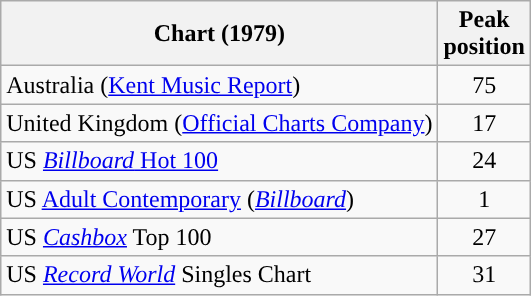<table class="wikitable">
<tr>
<th scope="col">Chart (1979)</th>
<th>Peak<br>position</th>
</tr>
<tr>
<td>Australia (<a href='#'>Kent Music Report</a>)</td>
<td style="text-align:center;">75</td>
</tr>
<tr>
<td>United Kingdom (<a href='#'>Official Charts Company</a>)</td>
<td style="text-align:center;">17</td>
</tr>
<tr>
<td>US <a href='#'><em>Billboard</em> Hot 100</a></td>
<td style="text-align:center;">24</td>
</tr>
<tr>
<td>US <a href='#'>Adult Contemporary</a> (<em><a href='#'>Billboard</a></em>)</td>
<td style="text-align:center;">1</td>
</tr>
<tr>
<td>US <a href='#'><em>Cashbox</em></a> Top 100</td>
<td style="text-align:center;">27</td>
</tr>
<tr>
<td>US <em><a href='#'>Record World</a></em> Singles Chart</td>
<td align="center">31</td>
</tr>
</table>
